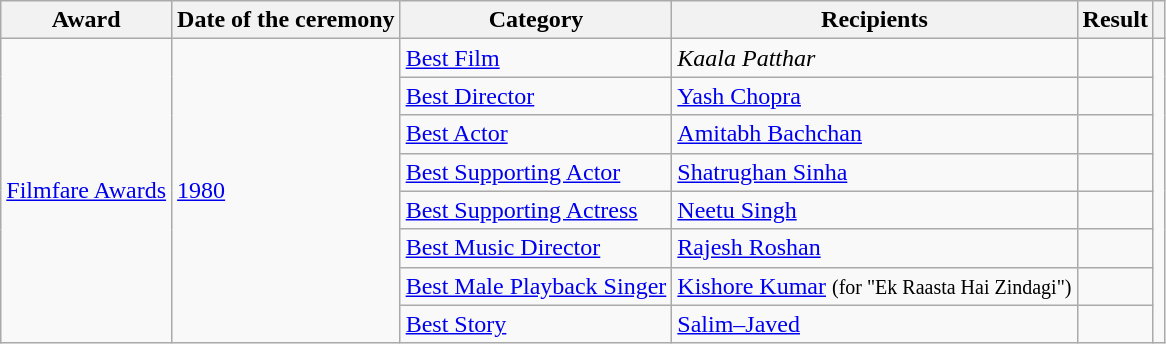<table class="wikitable plainrowheaders sortable">
<tr>
<th scope="col">Award</th>
<th scope="col">Date of the ceremony</th>
<th scope="col">Category</th>
<th scope="col">Recipients</th>
<th scope="col">Result</th>
<th scope="col" class="unsortable"></th>
</tr>
<tr>
<td rowspan="8" scope="row"><a href='#'>Filmfare Awards</a></td>
<td rowspan="8"><a href='#'>1980</a></td>
<td><a href='#'>Best Film</a></td>
<td><em>Kaala Patthar</em></td>
<td></td>
<td rowspan="8"></td>
</tr>
<tr>
<td><a href='#'>Best Director</a></td>
<td><a href='#'>Yash Chopra</a></td>
<td></td>
</tr>
<tr>
<td><a href='#'>Best Actor</a></td>
<td><a href='#'>Amitabh Bachchan</a></td>
<td></td>
</tr>
<tr>
<td><a href='#'>Best Supporting Actor</a></td>
<td><a href='#'>Shatrughan Sinha</a></td>
<td></td>
</tr>
<tr>
<td><a href='#'>Best Supporting Actress</a></td>
<td><a href='#'>Neetu Singh</a></td>
<td></td>
</tr>
<tr>
<td><a href='#'>Best Music Director</a></td>
<td><a href='#'>Rajesh Roshan</a></td>
<td></td>
</tr>
<tr>
<td><a href='#'>Best Male Playback Singer</a></td>
<td><a href='#'>Kishore Kumar</a> <small>(for "Ek Raasta Hai Zindagi")</small></td>
<td></td>
</tr>
<tr>
<td><a href='#'>Best Story</a></td>
<td><a href='#'>Salim–Javed</a></td>
<td></td>
</tr>
</table>
